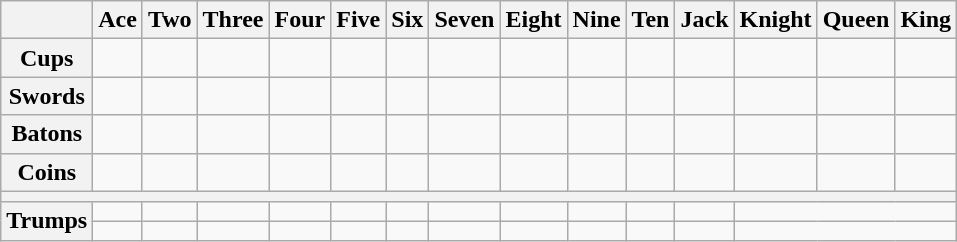<table class="wikitable">
<tr>
<th scope="col"></th>
<th scope="col">Ace</th>
<th scope="col">Two</th>
<th scope="col">Three</th>
<th scope="col">Four</th>
<th scope="col">Five</th>
<th scope="col">Six</th>
<th scope="col">Seven</th>
<th scope="col">Eight</th>
<th scope="col">Nine</th>
<th scope="col">Ten</th>
<th scope="col">Jack</th>
<th scope="col">Knight</th>
<th scope="col">Queen</th>
<th scope="col">King</th>
</tr>
<tr>
<th scope="row">Cups</th>
<td></td>
<td></td>
<td></td>
<td></td>
<td></td>
<td></td>
<td></td>
<td></td>
<td></td>
<td></td>
<td></td>
<td></td>
<td></td>
<td></td>
</tr>
<tr>
<th scope="row">Swords</th>
<td></td>
<td></td>
<td></td>
<td></td>
<td></td>
<td></td>
<td></td>
<td></td>
<td></td>
<td></td>
<td></td>
<td></td>
<td></td>
<td></td>
</tr>
<tr>
<th scope="row">Batons</th>
<td></td>
<td></td>
<td></td>
<td></td>
<td></td>
<td></td>
<td></td>
<td></td>
<td></td>
<td></td>
<td></td>
<td></td>
<td></td>
<td></td>
</tr>
<tr>
<th scope="row">Coins</th>
<td></td>
<td></td>
<td></td>
<td></td>
<td></td>
<td></td>
<td></td>
<td></td>
<td></td>
<td></td>
<td></td>
<td></td>
<td></td>
<td></td>
</tr>
<tr>
<th scope="row" colspan="15"></th>
</tr>
<tr>
<th scope="row" rowspan="2">Trumps</th>
<td></td>
<td></td>
<td></td>
<td></td>
<td></td>
<td></td>
<td></td>
<td></td>
<td></td>
<td></td>
<td></td>
<td colspan="3"></td>
</tr>
<tr>
<td></td>
<td></td>
<td></td>
<td></td>
<td></td>
<td></td>
<td></td>
<td></td>
<td></td>
<td></td>
<td></td>
<td colspan="3"></td>
</tr>
</table>
